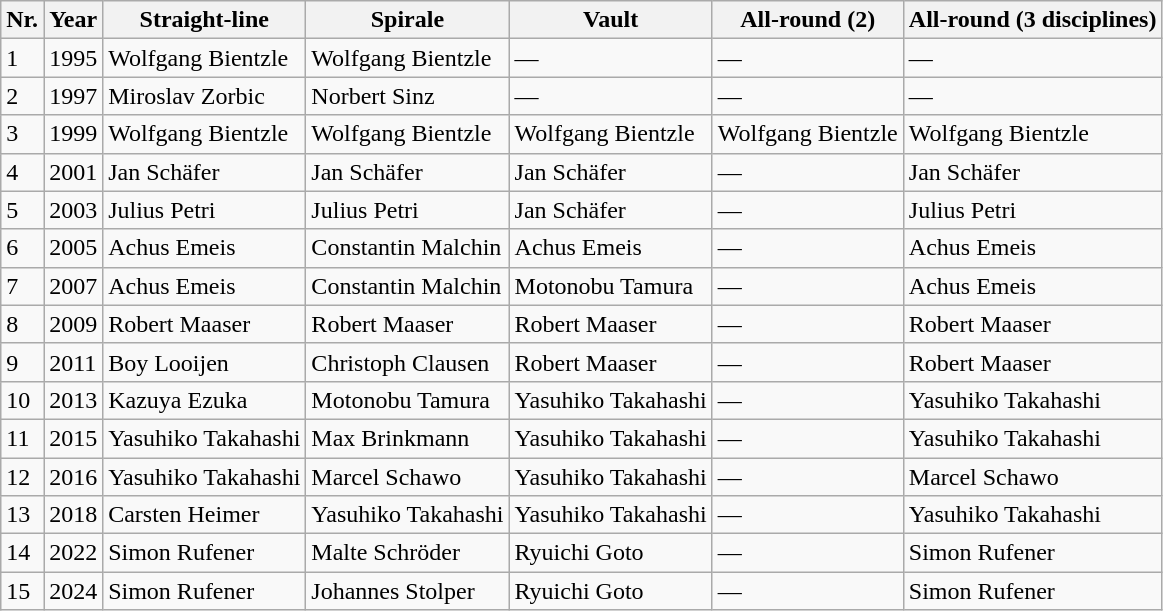<table class="wikitable mw-collapsible">
<tr>
<th>Nr.</th>
<th>Year</th>
<th>Straight-line</th>
<th>Spirale</th>
<th>Vault</th>
<th>All-round (2)</th>
<th>All-round (3 disciplines)</th>
</tr>
<tr>
<td>1</td>
<td>1995</td>
<td> Wolfgang Bientzle</td>
<td> Wolfgang Bientzle</td>
<td>—</td>
<td>—</td>
<td>—</td>
</tr>
<tr>
<td>2</td>
<td>1997</td>
<td> Miroslav Zorbic</td>
<td> Norbert Sinz</td>
<td>—</td>
<td>—</td>
<td>—</td>
</tr>
<tr>
<td>3</td>
<td>1999</td>
<td> Wolfgang Bientzle</td>
<td> Wolfgang Bientzle</td>
<td> Wolfgang Bientzle</td>
<td> Wolfgang Bientzle</td>
<td> Wolfgang Bientzle</td>
</tr>
<tr>
<td>4</td>
<td>2001</td>
<td> Jan Schäfer</td>
<td> Jan Schäfer</td>
<td> Jan Schäfer</td>
<td>—</td>
<td> Jan Schäfer</td>
</tr>
<tr>
<td>5</td>
<td>2003</td>
<td> Julius Petri</td>
<td> Julius Petri</td>
<td> Jan Schäfer</td>
<td>—</td>
<td> Julius Petri</td>
</tr>
<tr>
<td>6</td>
<td>2005</td>
<td> Achus Emeis</td>
<td> Constantin Malchin</td>
<td> Achus Emeis</td>
<td>—</td>
<td> Achus Emeis</td>
</tr>
<tr>
<td>7</td>
<td>2007</td>
<td> Achus Emeis</td>
<td> Constantin Malchin</td>
<td>Motonobu Tamura</td>
<td>—</td>
<td> Achus Emeis</td>
</tr>
<tr>
<td>8</td>
<td>2009</td>
<td> Robert Maaser</td>
<td> Robert Maaser</td>
<td> Robert Maaser</td>
<td>—</td>
<td> Robert Maaser</td>
</tr>
<tr>
<td>9</td>
<td>2011</td>
<td> Boy Looijen</td>
<td> Christoph Clausen</td>
<td> Robert Maaser</td>
<td>—</td>
<td> Robert Maaser</td>
</tr>
<tr>
<td>10</td>
<td>2013</td>
<td> Kazuya Ezuka</td>
<td> Motonobu Tamura</td>
<td> Yasuhiko Takahashi</td>
<td>—</td>
<td> Yasuhiko Takahashi</td>
</tr>
<tr>
<td>11</td>
<td>2015</td>
<td> Yasuhiko Takahashi</td>
<td> Max Brinkmann</td>
<td> Yasuhiko Takahashi</td>
<td>—</td>
<td> Yasuhiko Takahashi</td>
</tr>
<tr>
<td>12</td>
<td>2016</td>
<td> Yasuhiko Takahashi</td>
<td> Marcel Schawo</td>
<td> Yasuhiko Takahashi</td>
<td>—</td>
<td> Marcel Schawo</td>
</tr>
<tr>
<td>13</td>
<td>2018</td>
<td> Carsten Heimer</td>
<td> Yasuhiko Takahashi</td>
<td> Yasuhiko Takahashi</td>
<td>—</td>
<td> Yasuhiko Takahashi</td>
</tr>
<tr>
<td>14</td>
<td>2022</td>
<td> Simon Rufener</td>
<td> Malte Schröder</td>
<td> Ryuichi Goto</td>
<td>—</td>
<td> Simon Rufener</td>
</tr>
<tr>
<td>15</td>
<td>2024</td>
<td> Simon Rufener</td>
<td> Johannes Stolper</td>
<td> Ryuichi Goto</td>
<td>—</td>
<td> Simon Rufener</td>
</tr>
</table>
